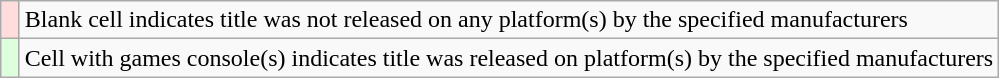<table class="wikitable">
<tr>
<th scope="row" style="width:5px; background:#fdd;"></th>
<td>Blank cell indicates title was not released on any platform(s) by the specified manufacturers</td>
</tr>
<tr>
<th scope="row" style="width:5px; background:#dfd;"></th>
<td>Cell with games console(s) indicates title was released on platform(s) by the specified manufacturers</td>
</tr>
</table>
